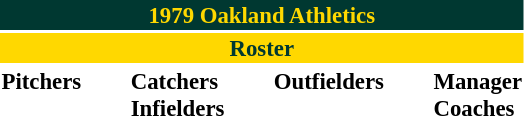<table class="toccolours" style="font-size: 95%;">
<tr>
<th colspan="10" style="background-color: #003831; color: #FFD800; text-align: center;">1979 Oakland Athletics</th>
</tr>
<tr>
<td colspan="10" style="background-color: #FFD800; color: #003831; text-align: center;"><strong>Roster</strong></td>
</tr>
<tr>
<td valign="top"><strong>Pitchers</strong><br>











</td>
<td width="25px"></td>
<td valign="top"><strong>Catchers</strong><br>

<strong>Infielders</strong>







</td>
<td width="25px"></td>
<td valign="top"><strong>Outfielders</strong><br>








</td>
<td width="25px"></td>
<td valign="top"><strong>Manager</strong><br>
<strong>Coaches</strong>



</td>
</tr>
</table>
